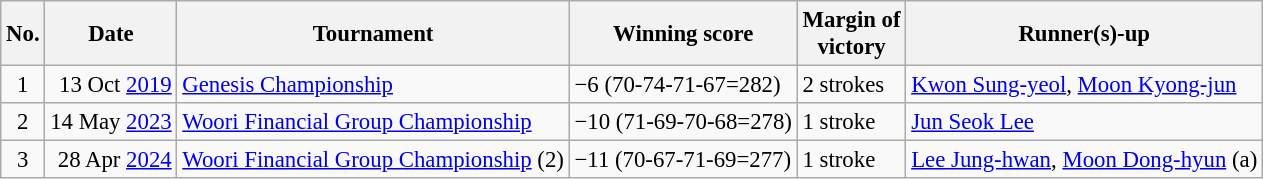<table class="wikitable" style="font-size:95%;">
<tr>
<th>No.</th>
<th>Date</th>
<th>Tournament</th>
<th>Winning score</th>
<th>Margin of<br>victory</th>
<th>Runner(s)-up</th>
</tr>
<tr>
<td align=center>1</td>
<td align=right>13 Oct <a href='#'>2019</a></td>
<td><a href='#'>Genesis Championship</a></td>
<td>−6 (70-74-71-67=282)</td>
<td>2 strokes</td>
<td> <a href='#'>Kwon Sung-yeol</a>,  <a href='#'>Moon Kyong-jun</a></td>
</tr>
<tr>
<td align=center>2</td>
<td align=right>14 May <a href='#'>2023</a></td>
<td><a href='#'>Woori Financial Group Championship</a></td>
<td>−10 (71-69-70-68=278)</td>
<td>1 stroke</td>
<td> <a href='#'>Jun Seok Lee</a></td>
</tr>
<tr>
<td align=center>3</td>
<td align=right>28 Apr <a href='#'>2024</a></td>
<td><a href='#'>Woori Financial Group Championship</a> (2)</td>
<td>−11 (70-67-71-69=277)</td>
<td>1 stroke</td>
<td> <a href='#'>Lee Jung-hwan</a>,  <a href='#'>Moon Dong-hyun</a> (a)</td>
</tr>
</table>
